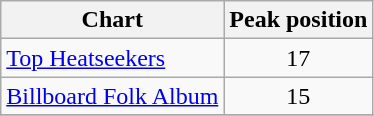<table class="wikitable">
<tr>
<th align="left">Chart</th>
<th align="left">Peak position</th>
</tr>
<tr>
<td align="left"><a href='#'>Top Heatseekers</a></td>
<td style="text-align:center;">17</td>
</tr>
<tr>
<td align="left"><a href='#'>Billboard Folk Album</a></td>
<td style="text-align:center;">15</td>
</tr>
<tr>
</tr>
</table>
